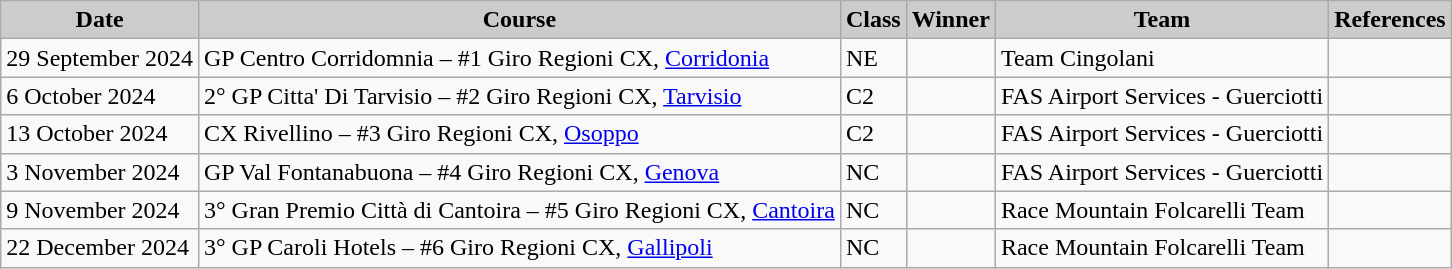<table class="wikitable sortable alternance ">
<tr>
<th scope="col" style="background-color:#CCCCCC;">Date</th>
<th scope="col" style="background-color:#CCCCCC;">Course</th>
<th scope="col" style="background-color:#CCCCCC;">Class</th>
<th scope="col" style="background-color:#CCCCCC;">Winner</th>
<th scope="col" style="background-color:#CCCCCC;">Team</th>
<th scope="col" style="background-color:#CCCCCC;">References</th>
</tr>
<tr>
<td>29 September 2024</td>
<td> GP Centro Corridomnia – #1 Giro Regioni CX, <a href='#'>Corridonia</a></td>
<td>NE</td>
<td></td>
<td>Team Cingolani</td>
<td></td>
</tr>
<tr>
<td>6 October 2024</td>
<td> 2° GP Citta' Di Tarvisio – #2 Giro Regioni CX, <a href='#'>Tarvisio</a></td>
<td>C2</td>
<td></td>
<td>FAS Airport Services - Guerciotti</td>
<td></td>
</tr>
<tr>
<td>13 October 2024</td>
<td> CX Rivellino – #3 Giro Regioni CX, <a href='#'>Osoppo</a></td>
<td>C2</td>
<td></td>
<td>FAS Airport Services - Guerciotti</td>
<td></td>
</tr>
<tr>
<td>3 November 2024</td>
<td> GP Val Fontanabuona – #4 Giro Regioni CX, <a href='#'>Genova</a></td>
<td>NC</td>
<td></td>
<td>FAS Airport Services - Guerciotti</td>
<td></td>
</tr>
<tr>
<td>9 November 2024</td>
<td> 3° Gran Premio Città di Cantoira – #5 Giro Regioni CX, <a href='#'>Cantoira</a></td>
<td>NC</td>
<td></td>
<td>Race Mountain Folcarelli Team</td>
<td></td>
</tr>
<tr>
<td>22 December 2024</td>
<td> 3° GP Caroli Hotels – #6 Giro Regioni CX, <a href='#'>Gallipoli</a></td>
<td>NC</td>
<td></td>
<td>Race Mountain Folcarelli Team</td>
<td></td>
</tr>
</table>
